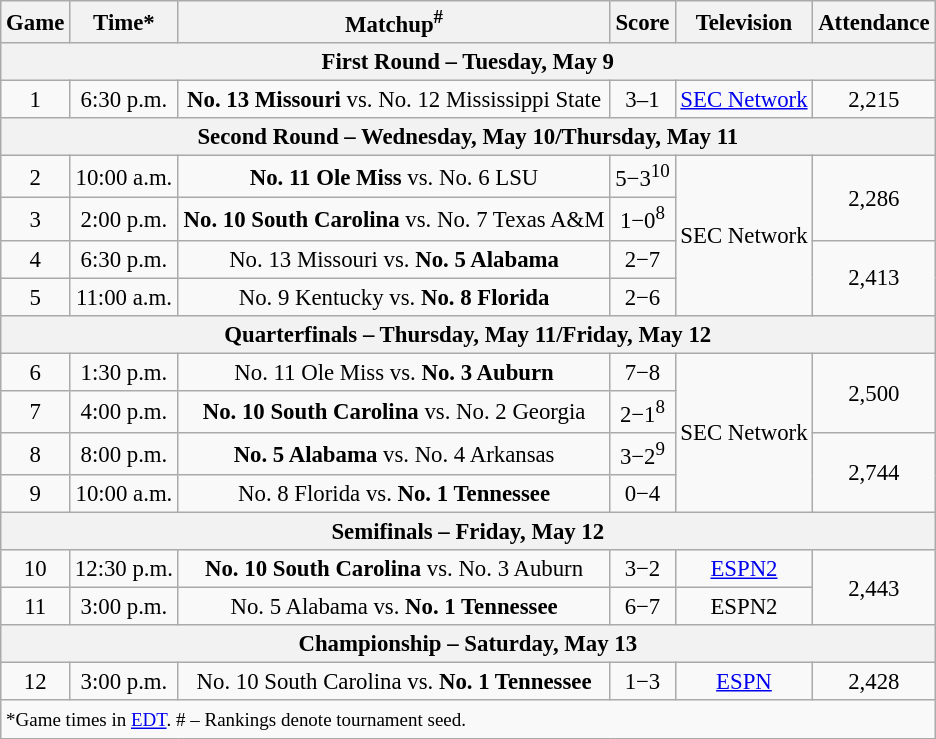<table class="wikitable" style="font-size: 95%">
<tr align="center">
<th>Game</th>
<th>Time*</th>
<th>Matchup<sup>#</sup></th>
<th>Score</th>
<th>Television</th>
<th>Attendance</th>
</tr>
<tr>
<th colspan=7>First Round – Tuesday, May 9</th>
</tr>
<tr>
<td style="text-align:center;">1</td>
<td style="text-align:center;">6:30 p.m.</td>
<td style="text-align:center;"><strong>No. 13 Missouri</strong> vs. No. 12 Mississippi State</td>
<td style="text-align:center;">3–1</td>
<td style="text-align:center;"><a href='#'>SEC Network</a></td>
<td style="text-align:center;">2,215</td>
</tr>
<tr>
<th colspan=7>Second Round – Wednesday, May 10/Thursday, May 11</th>
</tr>
<tr>
<td style="text-align:center;">2</td>
<td style="text-align:center;">10:00 a.m.</td>
<td style="text-align:center;"><strong>No. 11 Ole Miss</strong> vs. No. 6 LSU</td>
<td style="text-align:center;">5−3<sup>10</sup></td>
<td rowspan=4 style="text-align:center;">SEC Network</td>
<td rowspan=2 style="text-align:center;">2,286</td>
</tr>
<tr>
<td style="text-align:center;">3</td>
<td style="text-align:center;">2:00 p.m.</td>
<td style="text-align:center;"><strong>No. 10 South Carolina</strong> vs. No. 7 Texas A&M</td>
<td style="text-align:center;">1−0<sup>8</sup></td>
</tr>
<tr>
<td style="text-align:center;">4</td>
<td style="text-align:center;">6:30 p.m.</td>
<td style="text-align:center;">No. 13 Missouri vs. <strong>No. 5 Alabama</strong></td>
<td style="text-align:center;">2−7</td>
<td rowspan=2 style="text-align:center;">2,413</td>
</tr>
<tr>
<td style="text-align:center;">5</td>
<td style="text-align:center;">11:00 a.m.</td>
<td style="text-align:center;">No. 9 Kentucky vs. <strong>No. 8 Florida</strong></td>
<td style="text-align:center;">2−6</td>
</tr>
<tr>
<th colspan=7>Quarterfinals – Thursday, May 11/Friday, May 12</th>
</tr>
<tr>
<td style="text-align:center;">6</td>
<td style="text-align:center;">1:30 p.m.</td>
<td style="text-align:center;">No. 11 Ole Miss vs. <strong>No. 3 Auburn</strong></td>
<td style="text-align:center;">7−8</td>
<td rowspan=4 style="text-align:center;">SEC Network</td>
<td rowspan=2 style="text-align:center;">2,500</td>
</tr>
<tr>
<td style="text-align:center;">7</td>
<td style="text-align:center;">4:00 p.m.</td>
<td style="text-align:center;"><strong>No. 10 South Carolina</strong> vs. No. 2 Georgia</td>
<td style="text-align:center;">2−1<sup>8</sup></td>
</tr>
<tr>
<td style="text-align:center;">8</td>
<td style="text-align:center;">8:00 p.m.</td>
<td style="text-align:center;"><strong>No. 5 Alabama</strong> vs. No. 4 Arkansas</td>
<td style="text-align:center;">3−2<sup>9</sup></td>
<td rowspan=2 style="text-align:center;">2,744</td>
</tr>
<tr>
<td style="text-align:center;">9</td>
<td style="text-align:center;">10:00 a.m.</td>
<td style="text-align:center;">No. 8 Florida vs. <strong>No. 1 Tennessee</strong></td>
<td style="text-align:center;">0−4</td>
</tr>
<tr>
<th colspan=7>Semifinals – Friday, May 12</th>
</tr>
<tr>
<td style="text-align:center;">10</td>
<td style="text-align:center;">12:30 p.m.</td>
<td style="text-align:center;"><strong>No. 10 South Carolina</strong> vs. No. 3 Auburn</td>
<td style="text-align:center;">3−2</td>
<td rowspan=1 style="text-align:center;"><a href='#'>ESPN2</a></td>
<td rowspan=2 style="text-align:center;">2,443</td>
</tr>
<tr>
<td style="text-align:center;">11</td>
<td style="text-align:center;">3:00 p.m.</td>
<td style="text-align:center;">No. 5 Alabama vs. <strong>No. 1 Tennessee</strong></td>
<td style="text-align:center;">6−7</td>
<td rowspan=1 style="text-align:center;">ESPN2</td>
</tr>
<tr>
<th colspan=7>Championship – Saturday, May 13</th>
</tr>
<tr>
<td style="text-align:center;">12</td>
<td style="text-align:center;">3:00 p.m.</td>
<td style="text-align:center;">No. 10 South Carolina vs. <strong>No. 1 Tennessee</strong></td>
<td style="text-align:center;">1−3</td>
<td style="text-align:center;"><a href='#'>ESPN</a></td>
<td style="text-align:center;">2,428</td>
</tr>
<tr>
<td colspan=7><small>*Game times in <a href='#'>EDT</a>. # – Rankings denote tournament seed.</small></td>
</tr>
</table>
